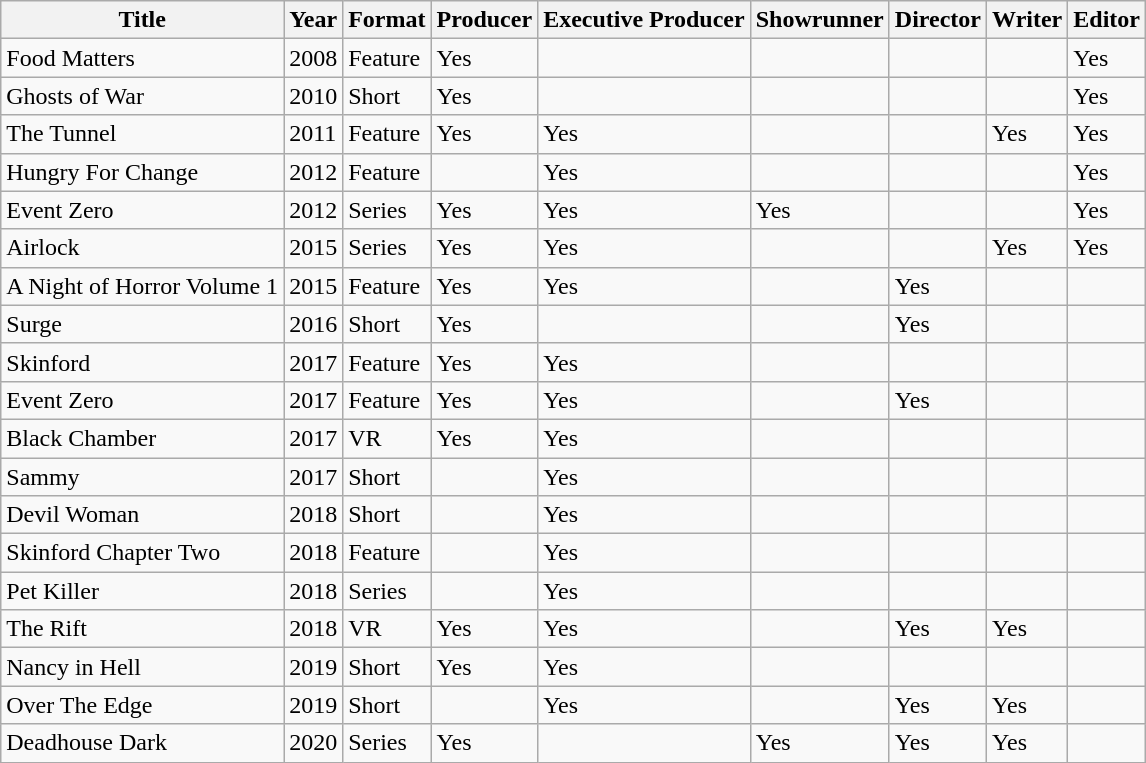<table class="wikitable sortable">
<tr>
<th>Title</th>
<th>Year</th>
<th>Format</th>
<th>Producer</th>
<th>Executive Producer</th>
<th>Showrunner</th>
<th>Director</th>
<th>Writer</th>
<th>Editor</th>
</tr>
<tr>
<td>Food Matters</td>
<td>2008</td>
<td>Feature</td>
<td>Yes</td>
<td></td>
<td></td>
<td></td>
<td></td>
<td>Yes</td>
</tr>
<tr>
<td>Ghosts of War</td>
<td>2010</td>
<td>Short</td>
<td>Yes</td>
<td></td>
<td></td>
<td></td>
<td></td>
<td>Yes</td>
</tr>
<tr>
<td>The Tunnel</td>
<td>2011</td>
<td>Feature</td>
<td>Yes</td>
<td>Yes</td>
<td></td>
<td></td>
<td>Yes</td>
<td>Yes</td>
</tr>
<tr>
<td>Hungry For Change</td>
<td>2012</td>
<td>Feature</td>
<td></td>
<td>Yes</td>
<td></td>
<td></td>
<td></td>
<td>Yes</td>
</tr>
<tr>
<td>Event Zero</td>
<td>2012</td>
<td>Series</td>
<td>Yes</td>
<td>Yes</td>
<td>Yes</td>
<td></td>
<td></td>
<td>Yes</td>
</tr>
<tr>
<td>Airlock</td>
<td>2015</td>
<td>Series</td>
<td>Yes</td>
<td>Yes</td>
<td></td>
<td></td>
<td>Yes</td>
<td>Yes</td>
</tr>
<tr>
<td>A Night of Horror Volume 1</td>
<td>2015</td>
<td>Feature</td>
<td>Yes</td>
<td>Yes</td>
<td></td>
<td>Yes</td>
<td></td>
<td></td>
</tr>
<tr>
<td>Surge</td>
<td>2016</td>
<td>Short</td>
<td>Yes</td>
<td></td>
<td></td>
<td>Yes</td>
<td></td>
<td></td>
</tr>
<tr>
<td>Skinford</td>
<td>2017</td>
<td>Feature</td>
<td>Yes</td>
<td>Yes</td>
<td></td>
<td></td>
<td></td>
<td></td>
</tr>
<tr>
<td>Event Zero</td>
<td>2017</td>
<td>Feature</td>
<td>Yes</td>
<td>Yes</td>
<td></td>
<td>Yes</td>
<td></td>
<td></td>
</tr>
<tr>
<td>Black Chamber</td>
<td>2017</td>
<td>VR</td>
<td>Yes</td>
<td>Yes</td>
<td></td>
<td></td>
<td></td>
<td></td>
</tr>
<tr>
<td>Sammy</td>
<td>2017</td>
<td>Short</td>
<td></td>
<td>Yes</td>
<td></td>
<td></td>
<td></td>
<td></td>
</tr>
<tr>
<td>Devil Woman</td>
<td>2018</td>
<td>Short</td>
<td></td>
<td>Yes</td>
<td></td>
<td></td>
<td></td>
<td></td>
</tr>
<tr>
<td>Skinford Chapter Two</td>
<td>2018</td>
<td>Feature</td>
<td></td>
<td>Yes</td>
<td></td>
<td></td>
<td></td>
<td></td>
</tr>
<tr>
<td>Pet Killer</td>
<td>2018</td>
<td>Series</td>
<td></td>
<td>Yes</td>
<td></td>
<td></td>
<td></td>
<td></td>
</tr>
<tr>
<td>The Rift</td>
<td>2018</td>
<td>VR</td>
<td>Yes</td>
<td>Yes</td>
<td></td>
<td>Yes</td>
<td>Yes</td>
<td></td>
</tr>
<tr>
<td>Nancy in Hell</td>
<td>2019</td>
<td>Short</td>
<td>Yes</td>
<td>Yes</td>
<td></td>
<td></td>
<td></td>
<td></td>
</tr>
<tr>
<td>Over The Edge</td>
<td>2019</td>
<td>Short</td>
<td></td>
<td>Yes</td>
<td></td>
<td>Yes</td>
<td>Yes</td>
<td></td>
</tr>
<tr>
<td>Deadhouse Dark</td>
<td>2020</td>
<td>Series</td>
<td>Yes</td>
<td></td>
<td>Yes</td>
<td>Yes</td>
<td>Yes</td>
<td></td>
</tr>
</table>
